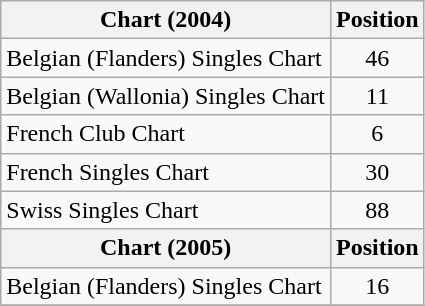<table class="wikitable sortable">
<tr>
<th>Chart (2004)</th>
<th>Position</th>
</tr>
<tr>
<td>Belgian (Flanders) Singles Chart</td>
<td align="center">46</td>
</tr>
<tr>
<td>Belgian (Wallonia) Singles Chart</td>
<td align="center">11</td>
</tr>
<tr>
<td>French Club Chart</td>
<td align="center">6</td>
</tr>
<tr>
<td>French Singles Chart</td>
<td align="center">30</td>
</tr>
<tr>
<td>Swiss Singles Chart</td>
<td align="center">88</td>
</tr>
<tr>
<th>Chart (2005)</th>
<th>Position</th>
</tr>
<tr>
<td>Belgian (Flanders) Singles Chart</td>
<td align="center">16</td>
</tr>
<tr>
</tr>
</table>
